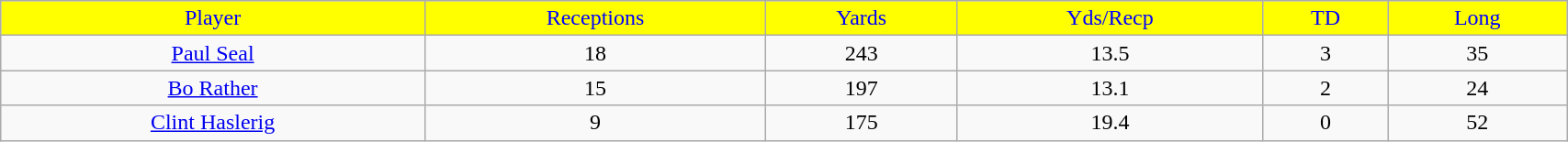<table class="wikitable" width="90%">
<tr align="center"  style="background:yellow;color:blue;">
<td>Player</td>
<td>Receptions</td>
<td>Yards</td>
<td>Yds/Recp</td>
<td>TD</td>
<td>Long</td>
</tr>
<tr align="center" bgcolor="">
<td><a href='#'>Paul Seal</a></td>
<td>18</td>
<td>243</td>
<td>13.5</td>
<td>3</td>
<td>35</td>
</tr>
<tr align="center" bgcolor="">
<td><a href='#'>Bo Rather</a></td>
<td>15</td>
<td>197</td>
<td>13.1</td>
<td>2</td>
<td>24</td>
</tr>
<tr align="center" bgcolor="">
<td><a href='#'>Clint Haslerig</a></td>
<td>9</td>
<td>175</td>
<td>19.4</td>
<td>0</td>
<td>52</td>
</tr>
</table>
